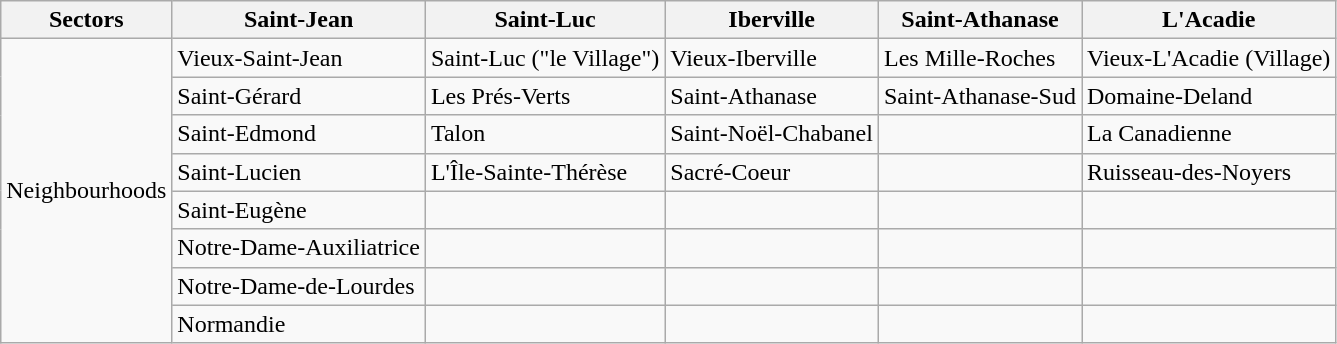<table class="wikitable">
<tr>
<th>Sectors</th>
<th><strong>Saint-Jean</strong></th>
<th>Saint-Luc</th>
<th>Iberville</th>
<th>Saint-Athanase</th>
<th>L'Acadie</th>
</tr>
<tr>
<td rowspan="8">Neighbourhoods</td>
<td>Vieux-Saint-Jean</td>
<td>Saint-Luc ("le Village")</td>
<td>Vieux-Iberville</td>
<td>Les Mille-Roches</td>
<td>Vieux-L'Acadie (Village)</td>
</tr>
<tr>
<td>Saint-Gérard</td>
<td>Les Prés-Verts</td>
<td>Saint-Athanase</td>
<td>Saint-Athanase-Sud</td>
<td>Domaine-Deland</td>
</tr>
<tr>
<td>Saint-Edmond</td>
<td>Talon</td>
<td>Saint-Noël-Chabanel</td>
<td></td>
<td>La Canadienne</td>
</tr>
<tr>
<td>Saint-Lucien</td>
<td>L'Île-Sainte-Thérèse</td>
<td>Sacré-Coeur</td>
<td></td>
<td>Ruisseau-des-Noyers</td>
</tr>
<tr>
<td>Saint-Eugène</td>
<td></td>
<td></td>
<td></td>
<td></td>
</tr>
<tr>
<td>Notre-Dame-Auxiliatrice</td>
<td></td>
<td></td>
<td></td>
<td></td>
</tr>
<tr>
<td>Notre-Dame-de-Lourdes</td>
<td></td>
<td></td>
<td></td>
<td></td>
</tr>
<tr>
<td>Normandie</td>
<td></td>
<td></td>
<td></td>
<td></td>
</tr>
</table>
